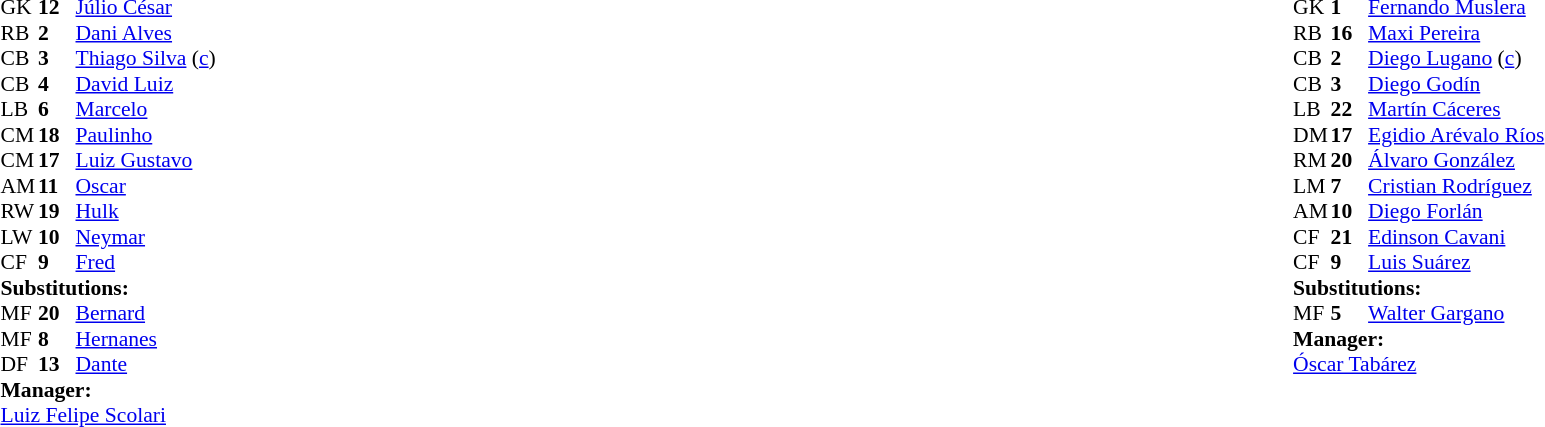<table style="width:100%;">
<tr>
<td style="vertical-align:top; width:50%;"><br><table style="font-size: 90%" cellspacing="0" cellpadding="0">
<tr>
<th width="25"></th>
<th width="25"></th>
</tr>
<tr>
<td>GK</td>
<td><strong>12</strong></td>
<td><a href='#'>Júlio César</a></td>
</tr>
<tr>
<td>RB</td>
<td><strong>2</strong></td>
<td><a href='#'>Dani Alves</a></td>
</tr>
<tr>
<td>CB</td>
<td><strong>3</strong></td>
<td><a href='#'>Thiago Silva</a> (<a href='#'>c</a>)</td>
</tr>
<tr>
<td>CB</td>
<td><strong>4</strong></td>
<td><a href='#'>David Luiz</a></td>
<td></td>
</tr>
<tr>
<td>LB</td>
<td><strong>6</strong></td>
<td><a href='#'>Marcelo</a></td>
<td></td>
</tr>
<tr>
<td>CM</td>
<td><strong>18</strong></td>
<td><a href='#'>Paulinho</a></td>
</tr>
<tr>
<td>CM</td>
<td><strong>17</strong></td>
<td><a href='#'>Luiz Gustavo</a></td>
<td></td>
</tr>
<tr>
<td>AM</td>
<td><strong>11</strong></td>
<td><a href='#'>Oscar</a></td>
<td></td>
<td></td>
</tr>
<tr>
<td>RW</td>
<td><strong>19</strong></td>
<td><a href='#'>Hulk</a></td>
<td></td>
<td></td>
</tr>
<tr>
<td>LW</td>
<td><strong>10</strong></td>
<td><a href='#'>Neymar</a></td>
<td></td>
<td></td>
</tr>
<tr>
<td>CF</td>
<td><strong>9</strong></td>
<td><a href='#'>Fred</a></td>
</tr>
<tr>
<td colspan=3><strong>Substitutions:</strong></td>
</tr>
<tr>
<td>MF</td>
<td><strong>20</strong></td>
<td><a href='#'>Bernard</a></td>
<td></td>
<td></td>
</tr>
<tr>
<td>MF</td>
<td><strong>8</strong></td>
<td><a href='#'>Hernanes</a></td>
<td></td>
<td></td>
</tr>
<tr>
<td>DF</td>
<td><strong>13</strong></td>
<td><a href='#'>Dante</a></td>
<td></td>
<td></td>
</tr>
<tr>
<td colspan=3><strong>Manager:</strong></td>
</tr>
<tr>
<td colspan=3><a href='#'>Luiz Felipe Scolari</a></td>
</tr>
</table>
</td>
<td valign="top"></td>
<td style="vertical-align:top; width:50%;"><br><table cellspacing="0" cellpadding="0" style="font-size:90%; margin:auto;">
<tr>
<th width=25></th>
<th width=25></th>
</tr>
<tr>
<td>GK</td>
<td><strong>1</strong></td>
<td><a href='#'>Fernando Muslera</a></td>
</tr>
<tr>
<td>RB</td>
<td><strong>16</strong></td>
<td><a href='#'>Maxi Pereira</a></td>
</tr>
<tr>
<td>CB</td>
<td><strong>2</strong></td>
<td><a href='#'>Diego Lugano</a> (<a href='#'>c</a>)</td>
</tr>
<tr>
<td>CB</td>
<td><strong>3</strong></td>
<td><a href='#'>Diego Godín</a></td>
</tr>
<tr>
<td>LB</td>
<td><strong>22</strong></td>
<td><a href='#'>Martín Cáceres</a></td>
</tr>
<tr>
<td>DM</td>
<td><strong>17</strong></td>
<td><a href='#'>Egidio Arévalo Ríos</a></td>
</tr>
<tr>
<td>RM</td>
<td><strong>20</strong></td>
<td><a href='#'>Álvaro González</a></td>
<td></td>
<td></td>
</tr>
<tr>
<td>LM</td>
<td><strong>7</strong></td>
<td><a href='#'>Cristian Rodríguez</a></td>
</tr>
<tr>
<td>AM</td>
<td><strong>10</strong></td>
<td><a href='#'>Diego Forlán</a></td>
</tr>
<tr>
<td>CF</td>
<td><strong>21</strong></td>
<td><a href='#'>Edinson Cavani</a></td>
<td></td>
</tr>
<tr>
<td>CF</td>
<td><strong>9</strong></td>
<td><a href='#'>Luis Suárez</a></td>
</tr>
<tr>
<td colspan=3><strong>Substitutions:</strong></td>
</tr>
<tr>
<td>MF</td>
<td><strong>5</strong></td>
<td><a href='#'>Walter Gargano</a></td>
<td></td>
<td></td>
</tr>
<tr>
<td colspan=3><strong>Manager:</strong></td>
</tr>
<tr>
<td colspan=3><a href='#'>Óscar Tabárez</a></td>
</tr>
</table>
</td>
</tr>
</table>
